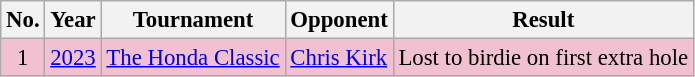<table class="wikitable" style="font-size:95%;">
<tr>
<th>No.</th>
<th>Year</th>
<th>Tournament</th>
<th>Opponent</th>
<th>Result</th>
</tr>
<tr style="background:#F2C1D1;">
<td align=center>1</td>
<td><a href='#'>2023</a></td>
<td><a href='#'>The Honda Classic</a></td>
<td> <a href='#'>Chris Kirk</a></td>
<td>Lost to birdie on first extra hole</td>
</tr>
</table>
